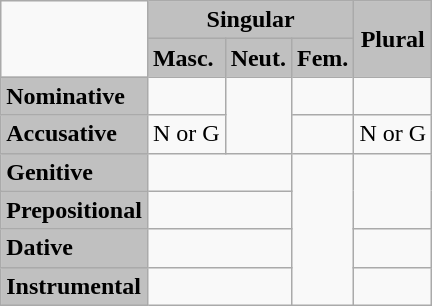<table class="wikitable">
<tr>
<td rowspan=2></td>
<td style="background:#C0C0C0" colspan="3" align="center"><strong>Singular</strong></td>
<td style="background:#C0C0C0" rowspan="2" align="center" valign="center"><strong>Plural</strong></td>
</tr>
<tr>
<td style="background:#C0C0C0"><strong>Masc.</strong></td>
<td style="background:#C0C0C0"><strong>Neut.</strong></td>
<td style="background:#C0C0C0"><strong>Fem.</strong></td>
</tr>
<tr>
<td style="background:#C0C0C0"><strong>Nominative</strong></td>
<td></td>
<td rowspan="2"></td>
<td></td>
<td></td>
</tr>
<tr>
<td style="background:#C0C0C0"><strong>Accusative</strong></td>
<td>N or G</td>
<td></td>
<td>N or G</td>
</tr>
<tr>
<td style="background:#C0C0C0"><strong>Genitive</strong></td>
<td colspan="2"></td>
<td rowspan="4"></td>
<td rowspan="2"></td>
</tr>
<tr>
<td style="background:#C0C0C0"><strong>Prepositional</strong></td>
<td colspan="2"></td>
</tr>
<tr>
<td style="background:#C0C0C0"><strong>Dative</strong></td>
<td colspan="2"></td>
<td></td>
</tr>
<tr>
<td style="background:#C0C0C0"><strong>Instrumental</strong></td>
<td colspan="2"></td>
<td></td>
</tr>
</table>
